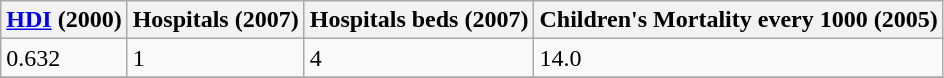<table class="wikitable" border="1">
<tr>
<th><a href='#'>HDI</a> (2000)</th>
<th>Hospitals (2007)</th>
<th>Hospitals beds (2007)</th>
<th>Children's Mortality every 1000 (2005)</th>
</tr>
<tr>
<td>0.632</td>
<td>1</td>
<td>4</td>
<td>14.0</td>
</tr>
<tr>
</tr>
</table>
